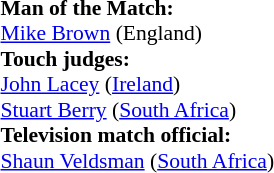<table width=100% style="font-size: 90%">
<tr>
<td><br><strong>Man of the Match:</strong>
<br><a href='#'>Mike Brown</a> (England)<br><strong>Touch judges:</strong>
<br><a href='#'>John Lacey</a> (<a href='#'>Ireland</a>)
<br><a href='#'>Stuart Berry</a> (<a href='#'>South Africa</a>)
<br><strong>Television match official:</strong>
<br><a href='#'>Shaun Veldsman</a> (<a href='#'>South Africa</a>)</td>
</tr>
</table>
